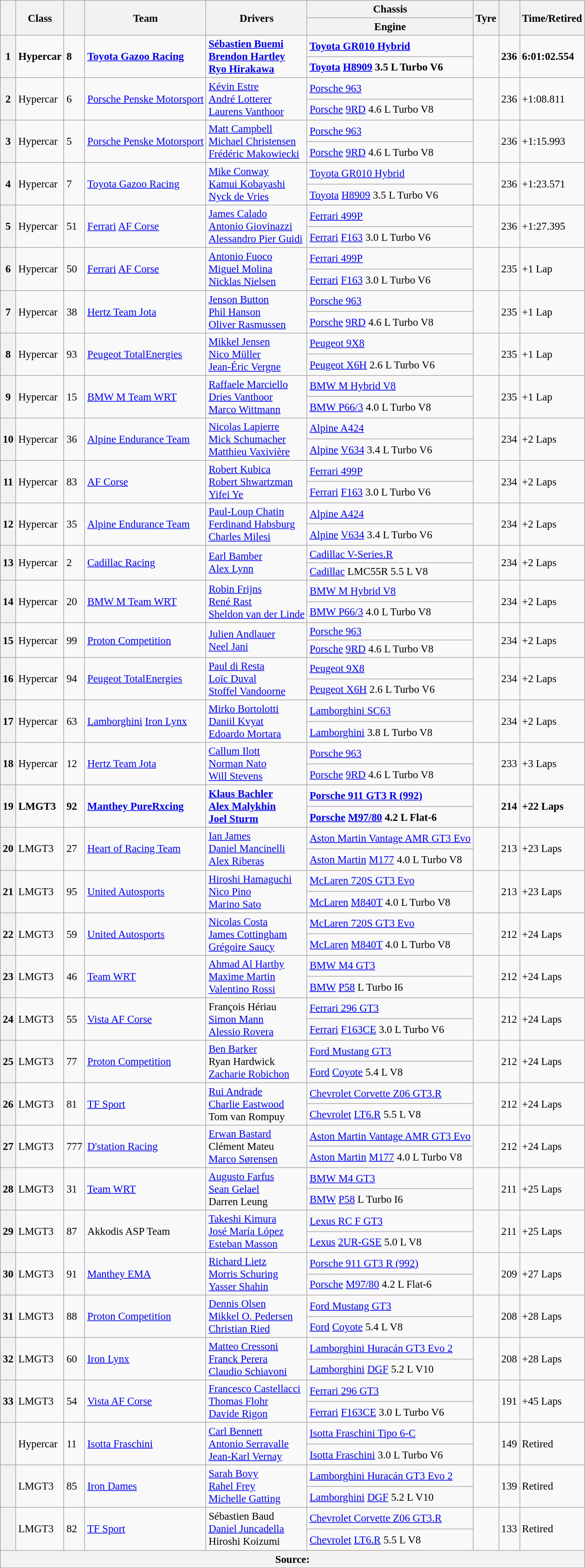<table class="wikitable" style="font-size:95%;">
<tr>
<th rowspan=2></th>
<th rowspan=2>Class</th>
<th rowspan=2></th>
<th rowspan=2>Team</th>
<th rowspan=2>Drivers</th>
<th>Chassis</th>
<th rowspan=2>Tyre</th>
<th rowspan=2></th>
<th rowspan=2>Time/Retired</th>
</tr>
<tr>
<th>Engine</th>
</tr>
<tr style="font-weight:bold;">
<th rowspan=2>1</th>
<td rowspan=2>Hypercar</td>
<td rowspan=2>8</td>
<td rowspan=2> <a href='#'>Toyota Gazoo Racing</a></td>
<td rowspan=2> <a href='#'>Sébastien Buemi</a><br> <a href='#'>Brendon Hartley</a><br> <a href='#'>Ryo Hirakawa</a></td>
<td><a href='#'>Toyota GR010 Hybrid</a></td>
<td rowspan=2></td>
<td rowspan=2>236</td>
<td rowspan=2>6:01:02.554</td>
</tr>
<tr style="font-weight:bold;">
<td><a href='#'>Toyota</a> <a href='#'>H8909</a> 3.5 L Turbo V6</td>
</tr>
<tr>
<th rowspan=2>2</th>
<td rowspan=2>Hypercar</td>
<td rowspan=2>6</td>
<td rowspan=2> <a href='#'>Porsche Penske Motorsport</a></td>
<td rowspan=2> <a href='#'>Kévin Estre</a><br> <a href='#'>André Lotterer</a><br> <a href='#'>Laurens Vanthoor</a></td>
<td><a href='#'>Porsche 963</a></td>
<td rowspan=2></td>
<td rowspan=2>236</td>
<td rowspan=2>+1:08.811</td>
</tr>
<tr>
<td><a href='#'>Porsche</a> <a href='#'>9RD</a> 4.6 L Turbo V8</td>
</tr>
<tr>
<th rowspan=2>3</th>
<td rowspan=2>Hypercar</td>
<td rowspan=2>5</td>
<td rowspan=2> <a href='#'>Porsche Penske Motorsport</a></td>
<td rowspan=2> <a href='#'>Matt Campbell</a><br> <a href='#'>Michael Christensen</a><br> <a href='#'>Frédéric Makowiecki</a></td>
<td><a href='#'>Porsche 963</a></td>
<td rowspan=2></td>
<td rowspan=2>236</td>
<td rowspan=2>+1:15.993</td>
</tr>
<tr>
<td><a href='#'>Porsche</a> <a href='#'>9RD</a> 4.6 L Turbo V8</td>
</tr>
<tr>
<th rowspan=2>4</th>
<td rowspan=2>Hypercar</td>
<td rowspan=2>7</td>
<td rowspan=2> <a href='#'>Toyota Gazoo Racing</a></td>
<td rowspan=2> <a href='#'>Mike Conway</a><br> <a href='#'>Kamui Kobayashi</a><br> <a href='#'>Nyck de Vries</a></td>
<td><a href='#'>Toyota GR010 Hybrid</a></td>
<td rowspan=2></td>
<td rowspan=2>236</td>
<td rowspan=2>+1:23.571</td>
</tr>
<tr>
<td><a href='#'>Toyota</a> <a href='#'>H8909</a> 3.5 L Turbo V6</td>
</tr>
<tr>
<th rowspan=2>5</th>
<td rowspan=2>Hypercar</td>
<td rowspan=2>51</td>
<td rowspan=2> <a href='#'>Ferrari</a> <a href='#'>AF Corse</a></td>
<td rowspan=2> <a href='#'>James Calado</a><br> <a href='#'>Antonio Giovinazzi</a><br> <a href='#'>Alessandro Pier Guidi</a></td>
<td><a href='#'>Ferrari 499P</a></td>
<td rowspan=2></td>
<td rowspan=2>236</td>
<td rowspan=2>+1:27.395</td>
</tr>
<tr>
<td><a href='#'>Ferrari</a> <a href='#'>F163</a> 3.0 L Turbo V6</td>
</tr>
<tr>
<th rowspan=2>6</th>
<td rowspan=2>Hypercar</td>
<td rowspan=2>50</td>
<td rowspan=2> <a href='#'>Ferrari</a> <a href='#'>AF Corse</a></td>
<td rowspan=2> <a href='#'>Antonio Fuoco</a><br> <a href='#'>Miguel Molina</a><br> <a href='#'>Nicklas Nielsen</a></td>
<td><a href='#'>Ferrari 499P</a></td>
<td rowspan=2></td>
<td rowspan=2>235</td>
<td rowspan=2>+1 Lap</td>
</tr>
<tr>
<td><a href='#'>Ferrari</a> <a href='#'>F163</a> 3.0 L Turbo V6</td>
</tr>
<tr>
<th rowspan=2>7</th>
<td rowspan=2>Hypercar</td>
<td rowspan=2>38</td>
<td rowspan=2> <a href='#'>Hertz Team Jota</a></td>
<td rowspan=2> <a href='#'>Jenson Button</a><br> <a href='#'>Phil Hanson</a><br> <a href='#'>Oliver Rasmussen</a></td>
<td><a href='#'>Porsche 963</a></td>
<td rowspan=2></td>
<td rowspan=2>235</td>
<td rowspan=2>+1 Lap</td>
</tr>
<tr>
<td><a href='#'>Porsche</a> <a href='#'>9RD</a> 4.6 L Turbo V8</td>
</tr>
<tr>
<th rowspan=2>8</th>
<td rowspan=2>Hypercar</td>
<td rowspan=2>93</td>
<td rowspan=2> <a href='#'>Peugeot TotalEnergies</a></td>
<td rowspan=2> <a href='#'>Mikkel Jensen</a><br> <a href='#'>Nico Müller</a><br> <a href='#'>Jean-Éric Vergne</a></td>
<td><a href='#'>Peugeot 9X8</a></td>
<td rowspan=2></td>
<td rowspan=2>235</td>
<td rowspan=2>+1 Lap</td>
</tr>
<tr>
<td><a href='#'>Peugeot X6H</a> 2.6 L Turbo V6</td>
</tr>
<tr>
<th rowspan=2>9</th>
<td rowspan=2>Hypercar</td>
<td rowspan=2>15</td>
<td rowspan=2> <a href='#'>BMW M Team WRT</a></td>
<td rowspan=2> <a href='#'>Raffaele Marciello</a><br> <a href='#'>Dries Vanthoor</a><br> <a href='#'>Marco Wittmann</a></td>
<td><a href='#'>BMW M Hybrid V8</a></td>
<td rowspan=2></td>
<td rowspan=2>235</td>
<td rowspan=2>+1 Lap</td>
</tr>
<tr>
<td><a href='#'>BMW P66/3</a> 4.0 L Turbo V8</td>
</tr>
<tr>
<th rowspan=2>10</th>
<td rowspan=2>Hypercar</td>
<td rowspan=2>36</td>
<td rowspan=2> <a href='#'>Alpine Endurance Team</a></td>
<td rowspan=2> <a href='#'>Nicolas Lapierre</a><br> <a href='#'>Mick Schumacher</a><br> <a href='#'>Matthieu Vaxivière</a></td>
<td><a href='#'>Alpine A424</a></td>
<td rowspan=2></td>
<td rowspan=2>234</td>
<td rowspan=2>+2 Laps</td>
</tr>
<tr>
<td><a href='#'>Alpine</a> <a href='#'>V634</a> 3.4 L Turbo V6</td>
</tr>
<tr>
<th rowspan=2>11</th>
<td rowspan=2>Hypercar</td>
<td rowspan=2>83</td>
<td rowspan=2> <a href='#'>AF Corse</a></td>
<td rowspan=2> <a href='#'>Robert Kubica</a><br> <a href='#'>Robert Shwartzman</a><br> <a href='#'>Yifei Ye</a></td>
<td><a href='#'>Ferrari 499P</a></td>
<td rowspan=2></td>
<td rowspan=2>234</td>
<td rowspan=2>+2 Laps</td>
</tr>
<tr>
<td><a href='#'>Ferrari</a> <a href='#'>F163</a> 3.0 L Turbo V6</td>
</tr>
<tr>
<th rowspan=2>12</th>
<td rowspan=2>Hypercar</td>
<td rowspan=2>35</td>
<td rowspan=2> <a href='#'>Alpine Endurance Team</a></td>
<td rowspan=2> <a href='#'>Paul-Loup Chatin</a><br> <a href='#'>Ferdinand Habsburg</a><br> <a href='#'>Charles Milesi</a></td>
<td><a href='#'>Alpine A424</a></td>
<td rowspan=2></td>
<td rowspan=2>234</td>
<td rowspan=2>+2 Laps</td>
</tr>
<tr>
<td><a href='#'>Alpine</a> <a href='#'>V634</a> 3.4 L Turbo V6</td>
</tr>
<tr>
<th rowspan=2>13</th>
<td rowspan=2>Hypercar</td>
<td rowspan=2>2</td>
<td rowspan=2> <a href='#'>Cadillac Racing</a></td>
<td rowspan=2> <a href='#'>Earl Bamber</a><br> <a href='#'>Alex Lynn</a><br></td>
<td><a href='#'>Cadillac V-Series.R</a></td>
<td rowspan=2></td>
<td rowspan=2>234</td>
<td rowspan=2>+2 Laps</td>
</tr>
<tr>
<td><a href='#'>Cadillac</a> LMC55R 5.5 L V8</td>
</tr>
<tr>
<th rowspan=2>14</th>
<td rowspan=2>Hypercar</td>
<td rowspan=2>20</td>
<td rowspan=2> <a href='#'>BMW M Team WRT</a></td>
<td rowspan=2> <a href='#'>Robin Frijns</a><br> <a href='#'>René Rast</a><br> <a href='#'>Sheldon van der Linde</a></td>
<td><a href='#'>BMW M Hybrid V8</a></td>
<td rowspan=2></td>
<td rowspan=2>234</td>
<td rowspan=2>+2 Laps</td>
</tr>
<tr>
<td><a href='#'>BMW P66/3</a> 4.0 L Turbo V8</td>
</tr>
<tr>
<th rowspan=2>15</th>
<td rowspan=2>Hypercar</td>
<td rowspan=2>99</td>
<td rowspan=2> <a href='#'>Proton Competition</a></td>
<td rowspan=2> <a href='#'>Julien Andlauer</a><br> <a href='#'>Neel Jani</a><br></td>
<td><a href='#'>Porsche 963</a></td>
<td rowspan=2></td>
<td rowspan=2>234</td>
<td rowspan=2>+2 Laps</td>
</tr>
<tr>
<td><a href='#'>Porsche</a> <a href='#'>9RD</a> 4.6 L Turbo V8</td>
</tr>
<tr>
<th rowspan=2>16</th>
<td rowspan=2>Hypercar</td>
<td rowspan=2>94</td>
<td rowspan=2> <a href='#'>Peugeot TotalEnergies</a></td>
<td rowspan=2> <a href='#'>Paul di Resta</a><br> <a href='#'>Loïc Duval</a><br> <a href='#'>Stoffel Vandoorne</a></td>
<td><a href='#'>Peugeot 9X8</a></td>
<td rowspan=2></td>
<td rowspan=2>234</td>
<td rowspan=2>+2 Laps</td>
</tr>
<tr>
<td><a href='#'>Peugeot X6H</a> 2.6 L Turbo V6</td>
</tr>
<tr>
<th rowspan=2>17</th>
<td rowspan=2>Hypercar</td>
<td rowspan=2>63</td>
<td rowspan=2> <a href='#'>Lamborghini</a> <a href='#'>Iron Lynx</a></td>
<td rowspan=2> <a href='#'>Mirko Bortolotti</a><br> <a href='#'>Daniil Kvyat</a><br> <a href='#'>Edoardo Mortara</a></td>
<td><a href='#'>Lamborghini SC63</a></td>
<td rowspan=2></td>
<td rowspan=2>234</td>
<td rowspan=2>+2 Laps</td>
</tr>
<tr>
<td><a href='#'>Lamborghini</a> 3.8 L Turbo V8</td>
</tr>
<tr>
<th rowspan=2>18</th>
<td rowspan=2>Hypercar</td>
<td rowspan=2>12</td>
<td rowspan=2> <a href='#'>Hertz Team Jota</a></td>
<td rowspan=2> <a href='#'>Callum Ilott</a><br> <a href='#'>Norman Nato</a><br> <a href='#'>Will Stevens</a></td>
<td><a href='#'>Porsche 963</a></td>
<td rowspan=2></td>
<td rowspan=2>233</td>
<td rowspan=2>+3 Laps</td>
</tr>
<tr>
<td><a href='#'>Porsche</a> <a href='#'>9RD</a> 4.6 L Turbo V8</td>
</tr>
<tr style="font-weight:bold;">
<th rowspan=2>19</th>
<td rowspan=2>LMGT3</td>
<td rowspan=2>92</td>
<td rowspan=2> <a href='#'>Manthey PureRxcing</a></td>
<td rowspan=2> <a href='#'>Klaus Bachler</a><br> <a href='#'>Alex Malykhin</a><br> <a href='#'>Joel Sturm</a></td>
<td><a href='#'>Porsche 911 GT3 R (992)</a></td>
<td rowspan=2></td>
<td rowspan=2>214</td>
<td rowspan=2>+22 Laps</td>
</tr>
<tr style="font-weight:bold;">
<td><a href='#'>Porsche</a> <a href='#'>M97/80</a> 4.2 L Flat-6</td>
</tr>
<tr>
<th rowspan=2>20</th>
<td rowspan=2>LMGT3</td>
<td rowspan=2>27</td>
<td rowspan=2> <a href='#'>Heart of Racing Team</a></td>
<td rowspan=2> <a href='#'>Ian James</a><br> <a href='#'>Daniel Mancinelli</a><br> <a href='#'>Alex Riberas</a></td>
<td><a href='#'>Aston Martin Vantage AMR GT3 Evo</a></td>
<td rowspan=2></td>
<td rowspan=2>213</td>
<td rowspan=2>+23 Laps</td>
</tr>
<tr>
<td><a href='#'>Aston Martin</a> <a href='#'>M177</a> 4.0 L Turbo V8</td>
</tr>
<tr>
<th rowspan=2>21</th>
<td rowspan=2>LMGT3</td>
<td rowspan=2>95</td>
<td rowspan=2> <a href='#'>United Autosports</a></td>
<td rowspan=2> <a href='#'>Hiroshi Hamaguchi</a><br> <a href='#'>Nico Pino</a><br> <a href='#'>Marino Sato</a></td>
<td><a href='#'>McLaren 720S GT3 Evo</a></td>
<td rowspan=2></td>
<td rowspan=2>213</td>
<td rowspan=2>+23 Laps</td>
</tr>
<tr>
<td><a href='#'>McLaren</a> <a href='#'>M840T</a> 4.0 L Turbo V8</td>
</tr>
<tr>
<th rowspan=2>22</th>
<td rowspan=2>LMGT3</td>
<td rowspan=2>59</td>
<td rowspan=2> <a href='#'>United Autosports</a></td>
<td rowspan=2> <a href='#'>Nicolas Costa</a><br> <a href='#'>James Cottingham</a><br> <a href='#'>Grégoire Saucy</a></td>
<td><a href='#'>McLaren 720S GT3 Evo</a></td>
<td rowspan=2></td>
<td rowspan=2>212</td>
<td rowspan=2>+24 Laps</td>
</tr>
<tr>
<td><a href='#'>McLaren</a> <a href='#'>M840T</a> 4.0 L Turbo V8</td>
</tr>
<tr>
<th rowspan=2>23</th>
<td rowspan=2>LMGT3</td>
<td rowspan=2>46</td>
<td rowspan=2> <a href='#'>Team WRT</a></td>
<td rowspan=2> <a href='#'>Ahmad Al Harthy</a><br> <a href='#'>Maxime Martin</a><br> <a href='#'>Valentino Rossi</a></td>
<td><a href='#'>BMW M4 GT3</a></td>
<td rowspan=2></td>
<td rowspan=2>212</td>
<td rowspan=2>+24 Laps</td>
</tr>
<tr>
<td><a href='#'>BMW</a> <a href='#'>P58</a> L Turbo I6</td>
</tr>
<tr>
<th rowspan=2>24</th>
<td rowspan=2>LMGT3</td>
<td rowspan=2>55</td>
<td rowspan=2> <a href='#'>Vista AF Corse</a></td>
<td rowspan=2> François Hériau<br> <a href='#'>Simon Mann</a><br> <a href='#'>Alessio Rovera</a></td>
<td><a href='#'>Ferrari 296 GT3</a></td>
<td rowspan=2></td>
<td rowspan=2>212</td>
<td rowspan=2>+24 Laps</td>
</tr>
<tr>
<td><a href='#'>Ferrari</a> <a href='#'>F163CE</a> 3.0 L Turbo V6</td>
</tr>
<tr>
<th rowspan=2>25</th>
<td rowspan=2>LMGT3</td>
<td rowspan=2>77</td>
<td rowspan=2> <a href='#'>Proton Competition</a></td>
<td rowspan=2> <a href='#'>Ben Barker</a><br> Ryan Hardwick<br> <a href='#'>Zacharie Robichon</a></td>
<td><a href='#'>Ford Mustang GT3</a></td>
<td rowspan=2></td>
<td rowspan=2>212</td>
<td rowspan=2>+24 Laps</td>
</tr>
<tr>
<td><a href='#'>Ford</a> <a href='#'>Coyote</a> 5.4 L V8</td>
</tr>
<tr>
<th rowspan=2>26</th>
<td rowspan=2>LMGT3</td>
<td rowspan=2>81</td>
<td rowspan=2> <a href='#'>TF Sport</a></td>
<td rowspan=2> <a href='#'>Rui Andrade</a><br> <a href='#'>Charlie Eastwood</a><br> Tom van Rompuy</td>
<td><a href='#'>Chevrolet Corvette Z06 GT3.R</a></td>
<td rowspan=2></td>
<td rowspan=2>212</td>
<td rowspan=2>+24 Laps</td>
</tr>
<tr>
<td><a href='#'>Chevrolet</a> <a href='#'>LT6.R</a> 5.5 L V8</td>
</tr>
<tr>
<th rowspan=2>27</th>
<td rowspan=2>LMGT3</td>
<td rowspan=2>777</td>
<td rowspan=2> <a href='#'>D'station Racing</a></td>
<td rowspan=2> <a href='#'>Erwan Bastard</a><br> Clément Mateu<br> <a href='#'>Marco Sørensen</a></td>
<td><a href='#'>Aston Martin Vantage AMR GT3 Evo</a></td>
<td rowspan=2></td>
<td rowspan=2>212</td>
<td rowspan=2>+24 Laps</td>
</tr>
<tr>
<td><a href='#'>Aston Martin</a> <a href='#'>M177</a> 4.0 L Turbo V8</td>
</tr>
<tr>
<th rowspan=2>28</th>
<td rowspan=2>LMGT3</td>
<td rowspan=2>31</td>
<td rowspan=2> <a href='#'>Team WRT</a></td>
<td rowspan=2> <a href='#'>Augusto Farfus</a><br> <a href='#'>Sean Gelael</a><br> Darren Leung</td>
<td><a href='#'>BMW M4 GT3</a></td>
<td rowspan=2></td>
<td rowspan=2>211</td>
<td rowspan=2>+25 Laps</td>
</tr>
<tr>
<td><a href='#'>BMW</a> <a href='#'>P58</a> L Turbo I6</td>
</tr>
<tr>
<th rowspan=2>29</th>
<td rowspan=2>LMGT3</td>
<td rowspan=2>87</td>
<td rowspan=2> Akkodis ASP Team</td>
<td rowspan=2> <a href='#'>Takeshi Kimura</a><br> <a href='#'>José María López</a><br> <a href='#'>Esteban Masson</a></td>
<td><a href='#'>Lexus RC F GT3</a></td>
<td rowspan=2></td>
<td rowspan=2>211</td>
<td rowspan=2>+25 Laps</td>
</tr>
<tr>
<td><a href='#'>Lexus</a> <a href='#'>2UR-GSE</a> 5.0 L V8</td>
</tr>
<tr>
<th rowspan=2>30</th>
<td rowspan=2>LMGT3</td>
<td rowspan=2>91</td>
<td rowspan=2> <a href='#'>Manthey EMA</a></td>
<td rowspan=2> <a href='#'>Richard Lietz</a><br> <a href='#'>Morris Schuring</a><br> <a href='#'>Yasser Shahin</a></td>
<td><a href='#'>Porsche 911 GT3 R (992)</a></td>
<td rowspan=2></td>
<td rowspan=2>209</td>
<td rowspan=2>+27 Laps</td>
</tr>
<tr>
<td><a href='#'>Porsche</a> <a href='#'>M97/80</a> 4.2 L Flat-6</td>
</tr>
<tr>
<th rowspan=2>31</th>
<td rowspan=2>LMGT3</td>
<td rowspan=2>88</td>
<td rowspan=2> <a href='#'>Proton Competition</a></td>
<td rowspan=2> <a href='#'>Dennis Olsen</a><br> <a href='#'>Mikkel O. Pedersen</a><br> <a href='#'>Christian Ried</a></td>
<td><a href='#'>Ford Mustang GT3</a></td>
<td rowspan=2></td>
<td rowspan=2>208</td>
<td rowspan=2>+28 Laps</td>
</tr>
<tr>
<td><a href='#'>Ford</a> <a href='#'>Coyote</a> 5.4 L V8</td>
</tr>
<tr>
<th rowspan=2>32</th>
<td rowspan=2>LMGT3</td>
<td rowspan=2>60</td>
<td rowspan=2> <a href='#'>Iron Lynx</a></td>
<td rowspan=2> <a href='#'>Matteo Cressoni</a><br> <a href='#'>Franck Perera</a><br> <a href='#'>Claudio Schiavoni</a></td>
<td><a href='#'>Lamborghini Huracán GT3 Evo 2</a></td>
<td rowspan=2></td>
<td rowspan=2>208</td>
<td rowspan=2>+28 Laps</td>
</tr>
<tr>
<td><a href='#'>Lamborghini</a> <a href='#'>DGF</a> 5.2 L V10</td>
</tr>
<tr>
<th rowspan=2>33</th>
<td rowspan=2>LMGT3</td>
<td rowspan=2>54</td>
<td rowspan=2> <a href='#'>Vista AF Corse</a></td>
<td rowspan=2> <a href='#'>Francesco Castellacci</a><br> <a href='#'>Thomas Flohr</a><br> <a href='#'>Davide Rigon</a></td>
<td><a href='#'>Ferrari 296 GT3</a></td>
<td rowspan=2></td>
<td rowspan=2>191</td>
<td rowspan=2>+45 Laps</td>
</tr>
<tr>
<td><a href='#'>Ferrari</a> <a href='#'>F163CE</a> 3.0 L Turbo V6</td>
</tr>
<tr>
<th rowspan=2></th>
<td rowspan=2>Hypercar</td>
<td rowspan=2>11</td>
<td rowspan=2> <a href='#'>Isotta Fraschini</a></td>
<td rowspan=2> <a href='#'>Carl Bennett</a><br> <a href='#'>Antonio Serravalle</a><br> <a href='#'>Jean-Karl Vernay</a></td>
<td><a href='#'>Isotta Fraschini Tipo 6-C</a></td>
<td rowspan=2></td>
<td rowspan=2>149</td>
<td rowspan=2>Retired</td>
</tr>
<tr>
<td><a href='#'>Isotta Fraschini</a> 3.0 L Turbo V6</td>
</tr>
<tr>
<th rowspan=2></th>
<td rowspan=2>LMGT3</td>
<td rowspan=2>85</td>
<td rowspan=2> <a href='#'>Iron Dames</a></td>
<td rowspan=2> <a href='#'>Sarah Bovy</a><br> <a href='#'>Rahel Frey</a><br> <a href='#'>Michelle Gatting</a></td>
<td><a href='#'>Lamborghini Huracán GT3 Evo 2</a></td>
<td rowspan=2></td>
<td rowspan=2>139</td>
<td rowspan=2>Retired</td>
</tr>
<tr>
<td><a href='#'>Lamborghini</a> <a href='#'>DGF</a> 5.2 L V10</td>
</tr>
<tr>
<th rowspan=2></th>
<td rowspan=2>LMGT3</td>
<td rowspan=2>82</td>
<td rowspan=2> <a href='#'>TF Sport</a></td>
<td rowspan=2> Sébastien Baud<br> <a href='#'>Daniel Juncadella</a><br> Hiroshi Koizumi</td>
<td><a href='#'>Chevrolet Corvette Z06 GT3.R</a></td>
<td rowspan=2></td>
<td rowspan=2>133</td>
<td rowspan=2>Retired</td>
</tr>
<tr>
<td><a href='#'>Chevrolet</a> <a href='#'>LT6.R</a> 5.5 L V8</td>
</tr>
<tr>
<th colspan="9">Source:</th>
</tr>
</table>
